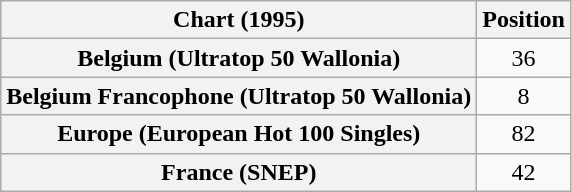<table class="wikitable sortable plainrowheaders" style="text-align:center">
<tr>
<th scope="col">Chart (1995)</th>
<th scope="col">Position</th>
</tr>
<tr>
<th scope="row">Belgium (Ultratop 50 Wallonia)</th>
<td>36</td>
</tr>
<tr>
<th scope="row">Belgium Francophone (Ultratop 50 Wallonia)</th>
<td>8</td>
</tr>
<tr>
<th scope="row">Europe (European Hot 100 Singles)</th>
<td>82</td>
</tr>
<tr>
<th scope="row">France (SNEP)</th>
<td>42</td>
</tr>
</table>
